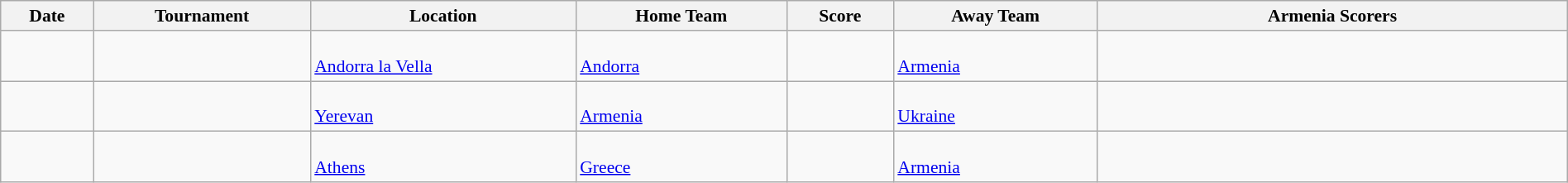<table class="wikitable" width=100% style="font-size: 90%">
<tr>
<th>Date</th>
<th>Tournament</th>
<th>Location</th>
<th>Home Team</th>
<th>Score</th>
<th>Away Team</th>
<th width=30%>Armenia Scorers</th>
</tr>
<tr>
<td></td>
<td></td>
<td><br><a href='#'>Andorra la Vella</a></td>
<td><br><a href='#'>Andorra</a></td>
<td></td>
<td><br><a href='#'>Armenia</a></td>
<td></td>
</tr>
<tr>
<td></td>
<td></td>
<td><br><a href='#'>Yerevan</a></td>
<td><br><a href='#'>Armenia</a></td>
<td></td>
<td><br><a href='#'>Ukraine</a></td>
<td></td>
</tr>
<tr>
<td></td>
<td></td>
<td><br><a href='#'>Athens</a></td>
<td><br><a href='#'>Greece</a></td>
<td></td>
<td><br><a href='#'>Armenia</a></td>
<td></td>
</tr>
</table>
